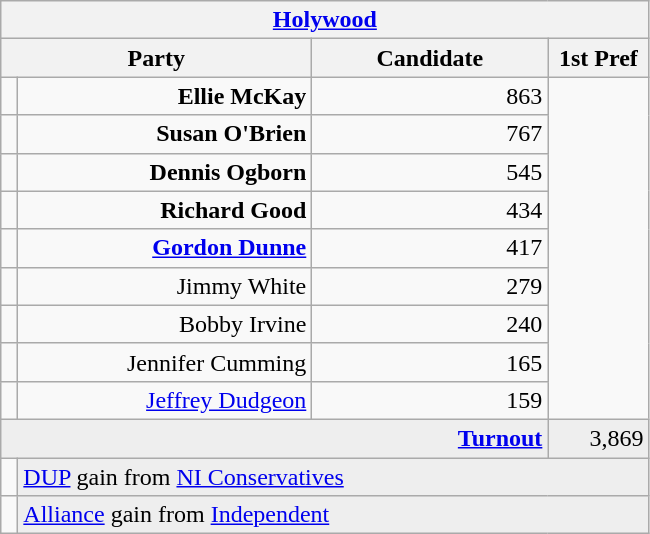<table class="wikitable">
<tr>
<th colspan="4" align="center"><a href='#'>Holywood</a></th>
</tr>
<tr>
<th colspan="2" align="center" width=200>Party</th>
<th width=150>Candidate</th>
<th width=60>1st Pref</th>
</tr>
<tr>
<td></td>
<td align="right"><strong>Ellie McKay</strong></td>
<td align="right">863</td>
</tr>
<tr>
<td></td>
<td align="right"><strong>Susan O'Brien</strong></td>
<td align="right">767</td>
</tr>
<tr>
<td></td>
<td align="right"><strong>Dennis Ogborn</strong></td>
<td align="right">545</td>
</tr>
<tr>
<td></td>
<td align="right"><strong>Richard Good</strong></td>
<td align="right">434</td>
</tr>
<tr>
<td></td>
<td align="right"><strong><a href='#'>Gordon Dunne</a></strong></td>
<td align="right">417</td>
</tr>
<tr>
<td></td>
<td align="right">Jimmy White</td>
<td align="right">279</td>
</tr>
<tr>
<td></td>
<td align="right">Bobby Irvine</td>
<td align="right">240</td>
</tr>
<tr>
<td></td>
<td align="right">Jennifer Cumming</td>
<td align="right">165</td>
</tr>
<tr>
<td></td>
<td align="right"><a href='#'>Jeffrey Dudgeon</a></td>
<td align="right">159</td>
</tr>
<tr bgcolor="EEEEEE">
<td colspan=3 align="right"><strong><a href='#'>Turnout</a></strong></td>
<td align="right">3,869</td>
</tr>
<tr>
<td bgcolor=></td>
<td colspan=3 bgcolor="EEEEEE"><a href='#'>DUP</a> gain from <a href='#'>NI Conservatives</a></td>
</tr>
<tr>
<td bgcolor=></td>
<td colspan=3 bgcolor="EEEEEE"><a href='#'>Alliance</a> gain from <a href='#'>Independent</a></td>
</tr>
</table>
